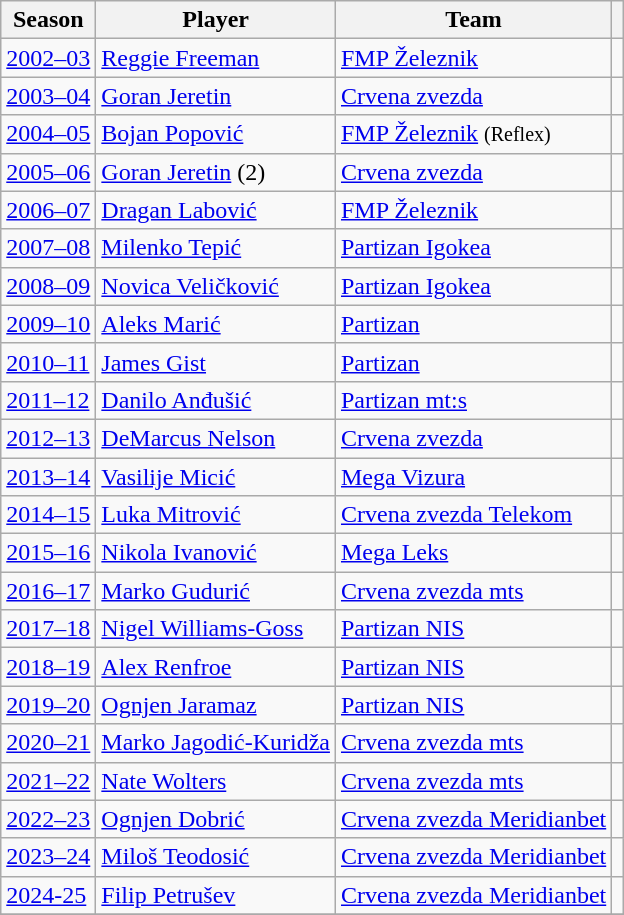<table class="wikitable">
<tr>
<th>Season</th>
<th>Player</th>
<th>Team</th>
<th></th>
</tr>
<tr>
<td><a href='#'>2002–03</a></td>
<td> <a href='#'>Reggie Freeman</a></td>
<td><a href='#'>FMP Železnik</a></td>
<td></td>
</tr>
<tr>
<td><a href='#'>2003–04</a></td>
<td> <a href='#'>Goran Jeretin</a></td>
<td><a href='#'>Crvena zvezda</a></td>
<td></td>
</tr>
<tr>
<td><a href='#'>2004–05</a></td>
<td> <a href='#'>Bojan Popović</a></td>
<td><a href='#'>FMP Železnik</a> <small>(Reflex)</small></td>
<td></td>
</tr>
<tr>
<td><a href='#'>2005–06</a></td>
<td> <a href='#'>Goran Jeretin</a> (2)</td>
<td><a href='#'>Crvena zvezda</a></td>
<td></td>
</tr>
<tr>
<td><a href='#'>2006–07</a></td>
<td> <a href='#'>Dragan Labović</a></td>
<td><a href='#'>FMP Železnik</a></td>
<td></td>
</tr>
<tr>
<td><a href='#'>2007–08</a></td>
<td> <a href='#'>Milenko Tepić</a></td>
<td><a href='#'>Partizan Igokea</a></td>
<td></td>
</tr>
<tr>
<td><a href='#'>2008–09</a></td>
<td> <a href='#'>Novica Veličković</a></td>
<td><a href='#'>Partizan Igokea</a></td>
<td></td>
</tr>
<tr>
<td><a href='#'>2009–10</a></td>
<td> <a href='#'>Aleks Marić</a></td>
<td><a href='#'>Partizan</a></td>
<td></td>
</tr>
<tr>
<td><a href='#'>2010–11</a></td>
<td> <a href='#'>James Gist</a></td>
<td><a href='#'>Partizan</a></td>
<td></td>
</tr>
<tr>
<td><a href='#'>2011–12</a></td>
<td> <a href='#'>Danilo Anđušić</a></td>
<td><a href='#'>Partizan mt:s</a></td>
<td></td>
</tr>
<tr>
<td><a href='#'>2012–13</a></td>
<td> <a href='#'>DeMarcus Nelson</a></td>
<td><a href='#'>Crvena zvezda</a></td>
<td></td>
</tr>
<tr>
<td><a href='#'>2013–14</a></td>
<td> <a href='#'>Vasilije Micić</a></td>
<td><a href='#'>Mega Vizura</a></td>
<td></td>
</tr>
<tr>
<td><a href='#'>2014–15</a></td>
<td> <a href='#'>Luka Mitrović</a></td>
<td><a href='#'>Crvena zvezda Telekom</a></td>
<td></td>
</tr>
<tr>
<td><a href='#'>2015–16</a></td>
<td> <a href='#'>Nikola Ivanović</a></td>
<td><a href='#'>Mega Leks</a></td>
<td></td>
</tr>
<tr>
<td><a href='#'>2016–17</a></td>
<td> <a href='#'>Marko Gudurić</a></td>
<td><a href='#'>Crvena zvezda mts</a></td>
<td></td>
</tr>
<tr>
<td><a href='#'>2017–18</a></td>
<td> <a href='#'>Nigel Williams-Goss</a></td>
<td><a href='#'>Partizan NIS</a></td>
<td></td>
</tr>
<tr>
<td><a href='#'>2018–19</a></td>
<td> <a href='#'>Alex Renfroe</a></td>
<td><a href='#'>Partizan NIS</a></td>
<td></td>
</tr>
<tr>
<td><a href='#'>2019–20</a></td>
<td> <a href='#'>Ognjen Jaramaz</a></td>
<td><a href='#'>Partizan NIS</a></td>
<td></td>
</tr>
<tr>
<td><a href='#'>2020–21</a></td>
<td> <a href='#'>Marko Jagodić-Kuridža</a></td>
<td><a href='#'>Crvena zvezda mts</a></td>
<td></td>
</tr>
<tr>
<td><a href='#'>2021–22</a></td>
<td> <a href='#'>Nate Wolters</a></td>
<td><a href='#'>Crvena zvezda mts</a></td>
<td></td>
</tr>
<tr>
<td><a href='#'>2022–23</a></td>
<td> <a href='#'>Ognjen Dobrić</a></td>
<td><a href='#'>Crvena zvezda Meridianbet</a></td>
<td></td>
</tr>
<tr>
<td><a href='#'>2023–24</a></td>
<td> <a href='#'>Miloš Teodosić</a></td>
<td><a href='#'>Crvena zvezda Meridianbet</a></td>
</tr>
<tr>
<td><a href='#'>2024-25</a></td>
<td> <a href='#'>Filip Petrušev</a></td>
<td><a href='#'>Crvena zvezda Meridianbet</a></td>
<td></td>
</tr>
<tr>
</tr>
</table>
